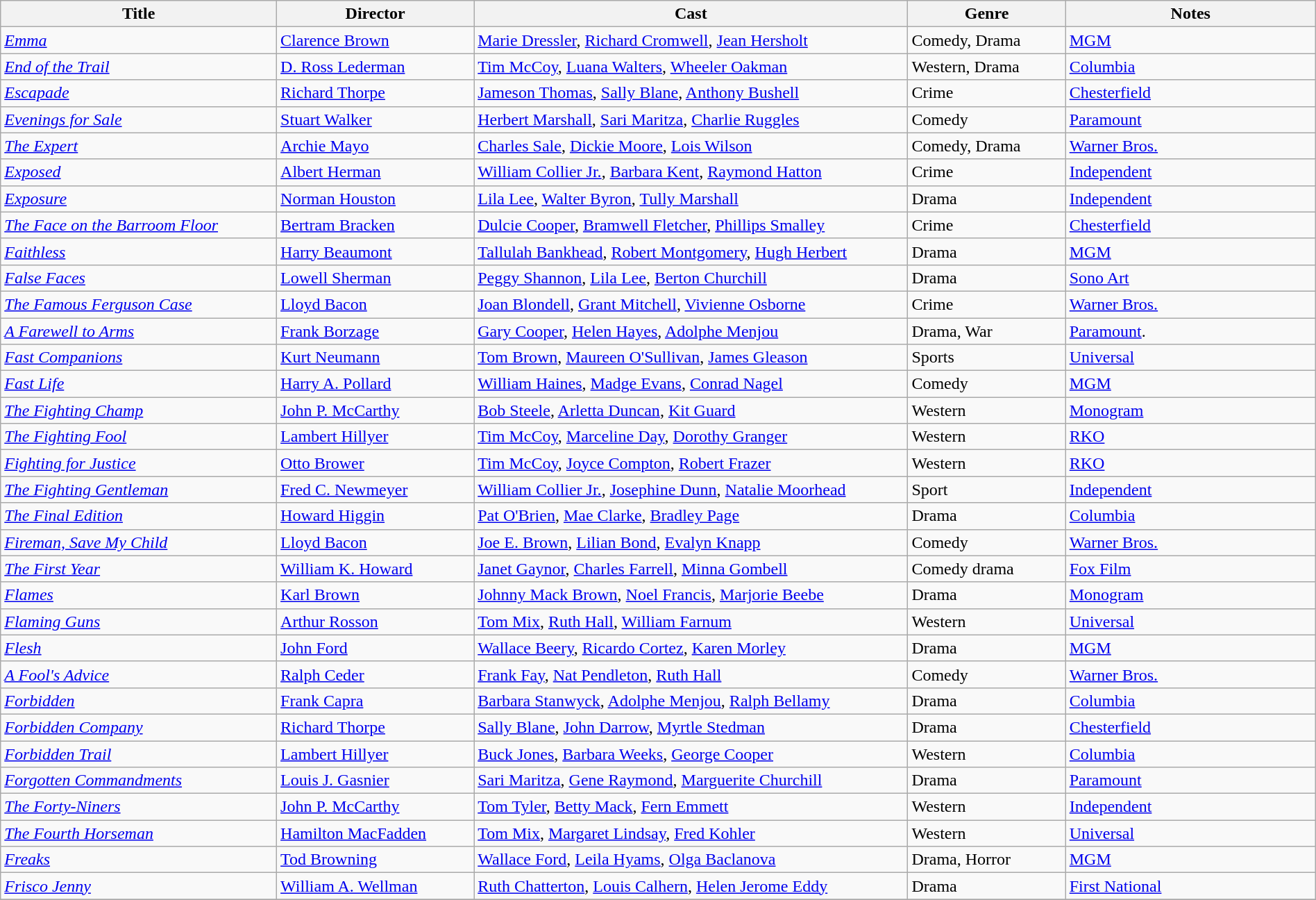<table class="wikitable" style="width:100%;">
<tr>
<th style="width:21%;">Title</th>
<th style="width:15%;">Director</th>
<th style="width:33%;">Cast</th>
<th style="width:12%;">Genre</th>
<th style="width:19%;">Notes</th>
</tr>
<tr>
<td><em><a href='#'>Emma</a></em></td>
<td><a href='#'>Clarence Brown</a></td>
<td><a href='#'>Marie Dressler</a>, <a href='#'>Richard Cromwell</a>, <a href='#'>Jean Hersholt</a></td>
<td>Comedy, Drama</td>
<td><a href='#'>MGM</a></td>
</tr>
<tr>
<td><em><a href='#'>End of the Trail</a></em></td>
<td><a href='#'>D. Ross Lederman</a></td>
<td><a href='#'>Tim McCoy</a>, <a href='#'>Luana Walters</a>, <a href='#'>Wheeler Oakman</a></td>
<td>Western, Drama</td>
<td><a href='#'>Columbia</a></td>
</tr>
<tr>
<td><em><a href='#'>Escapade</a></em></td>
<td><a href='#'>Richard Thorpe</a></td>
<td><a href='#'>Jameson Thomas</a>, <a href='#'>Sally Blane</a>, <a href='#'>Anthony Bushell</a></td>
<td>Crime</td>
<td><a href='#'>Chesterfield</a></td>
</tr>
<tr>
<td><em><a href='#'>Evenings for Sale</a></em></td>
<td><a href='#'>Stuart Walker</a></td>
<td><a href='#'>Herbert Marshall</a>, <a href='#'>Sari Maritza</a>, <a href='#'>Charlie Ruggles</a></td>
<td>Comedy</td>
<td><a href='#'>Paramount</a></td>
</tr>
<tr>
<td><em><a href='#'>The Expert</a></em></td>
<td><a href='#'>Archie Mayo</a></td>
<td><a href='#'>Charles Sale</a>, <a href='#'>Dickie Moore</a>, <a href='#'>Lois Wilson</a></td>
<td>Comedy, Drama</td>
<td><a href='#'>Warner Bros.</a></td>
</tr>
<tr>
<td><em><a href='#'>Exposed</a></em></td>
<td><a href='#'>Albert Herman</a></td>
<td><a href='#'>William Collier Jr.</a>, <a href='#'>Barbara Kent</a>, <a href='#'>Raymond Hatton</a></td>
<td>Crime</td>
<td><a href='#'>Independent</a></td>
</tr>
<tr>
<td><em><a href='#'>Exposure</a></em></td>
<td><a href='#'>Norman Houston</a></td>
<td><a href='#'>Lila Lee</a>, <a href='#'>Walter Byron</a>, <a href='#'>Tully Marshall</a></td>
<td>Drama</td>
<td><a href='#'>Independent</a></td>
</tr>
<tr>
<td><em><a href='#'>The Face on the Barroom Floor</a></em></td>
<td><a href='#'>Bertram Bracken</a></td>
<td><a href='#'>Dulcie Cooper</a>, <a href='#'>Bramwell Fletcher</a>, <a href='#'>Phillips Smalley</a></td>
<td>Crime</td>
<td><a href='#'>Chesterfield</a></td>
</tr>
<tr>
<td><em><a href='#'>Faithless</a></em></td>
<td><a href='#'>Harry Beaumont</a></td>
<td><a href='#'>Tallulah Bankhead</a>, <a href='#'>Robert Montgomery</a>, <a href='#'>Hugh Herbert</a></td>
<td>Drama</td>
<td><a href='#'>MGM</a></td>
</tr>
<tr>
<td><em><a href='#'>False Faces</a></em></td>
<td><a href='#'>Lowell Sherman</a></td>
<td><a href='#'>Peggy Shannon</a>, <a href='#'>Lila Lee</a>, <a href='#'>Berton Churchill</a></td>
<td>Drama</td>
<td><a href='#'>Sono Art</a></td>
</tr>
<tr>
<td><em><a href='#'>The Famous Ferguson Case</a></em></td>
<td><a href='#'>Lloyd Bacon</a></td>
<td><a href='#'>Joan Blondell</a>, <a href='#'>Grant Mitchell</a>, <a href='#'>Vivienne Osborne</a></td>
<td>Crime</td>
<td><a href='#'>Warner Bros.</a></td>
</tr>
<tr>
<td><em><a href='#'>A Farewell to Arms</a></em></td>
<td><a href='#'>Frank Borzage</a></td>
<td><a href='#'>Gary Cooper</a>, <a href='#'>Helen Hayes</a>, <a href='#'>Adolphe Menjou</a></td>
<td>Drama, War</td>
<td><a href='#'>Paramount</a>.</td>
</tr>
<tr>
<td><em><a href='#'>Fast Companions</a></em></td>
<td><a href='#'>Kurt Neumann</a></td>
<td><a href='#'>Tom Brown</a>, <a href='#'>Maureen O'Sullivan</a>, <a href='#'>James Gleason</a></td>
<td>Sports</td>
<td><a href='#'>Universal</a></td>
</tr>
<tr>
<td><em><a href='#'>Fast Life</a></em></td>
<td><a href='#'>Harry A. Pollard</a></td>
<td><a href='#'>William Haines</a>, <a href='#'>Madge Evans</a>, <a href='#'>Conrad Nagel</a></td>
<td>Comedy</td>
<td><a href='#'>MGM</a></td>
</tr>
<tr>
<td><em><a href='#'>The Fighting Champ </a></em></td>
<td><a href='#'>John P. McCarthy</a></td>
<td><a href='#'>Bob Steele</a>, <a href='#'>Arletta Duncan</a>, <a href='#'>Kit Guard</a></td>
<td>Western</td>
<td><a href='#'>Monogram</a></td>
</tr>
<tr>
<td><em><a href='#'>The Fighting Fool</a></em></td>
<td><a href='#'>Lambert Hillyer</a></td>
<td><a href='#'>Tim McCoy</a>, <a href='#'>Marceline Day</a>, <a href='#'>Dorothy Granger</a></td>
<td>Western</td>
<td><a href='#'>RKO</a></td>
</tr>
<tr>
<td><em><a href='#'>Fighting for Justice</a></em></td>
<td><a href='#'>Otto Brower</a></td>
<td><a href='#'>Tim McCoy</a>, <a href='#'>Joyce Compton</a>, <a href='#'>Robert Frazer</a></td>
<td>Western</td>
<td><a href='#'>RKO</a></td>
</tr>
<tr>
<td><em><a href='#'>The Fighting Gentleman</a></em></td>
<td><a href='#'>Fred C. Newmeyer</a></td>
<td><a href='#'>William Collier Jr.</a>, <a href='#'>Josephine Dunn</a>, <a href='#'>Natalie Moorhead</a></td>
<td>Sport</td>
<td><a href='#'>Independent</a></td>
</tr>
<tr>
<td><em><a href='#'>The Final Edition</a></em></td>
<td><a href='#'>Howard Higgin</a></td>
<td><a href='#'>Pat O'Brien</a>, <a href='#'>Mae Clarke</a>, <a href='#'>Bradley Page</a></td>
<td>Drama</td>
<td><a href='#'>Columbia</a></td>
</tr>
<tr>
<td><em><a href='#'>Fireman, Save My Child</a></em></td>
<td><a href='#'>Lloyd Bacon</a></td>
<td><a href='#'>Joe E. Brown</a>, <a href='#'>Lilian Bond</a>, <a href='#'>Evalyn Knapp</a></td>
<td>Comedy</td>
<td><a href='#'>Warner Bros.</a></td>
</tr>
<tr>
<td><em><a href='#'>The First Year</a></em></td>
<td><a href='#'>William K. Howard</a></td>
<td><a href='#'>Janet Gaynor</a>, <a href='#'>Charles Farrell</a>, <a href='#'>Minna Gombell</a></td>
<td>Comedy drama</td>
<td><a href='#'>Fox Film</a></td>
</tr>
<tr>
<td><em><a href='#'>Flames</a></em></td>
<td><a href='#'>Karl Brown</a></td>
<td><a href='#'>Johnny Mack Brown</a>, <a href='#'>Noel Francis</a>, <a href='#'>Marjorie Beebe</a></td>
<td>Drama</td>
<td><a href='#'>Monogram</a></td>
</tr>
<tr>
<td><em><a href='#'>Flaming Guns</a></em></td>
<td><a href='#'>Arthur Rosson</a></td>
<td><a href='#'>Tom Mix</a>, <a href='#'>Ruth Hall</a>, <a href='#'>William Farnum</a></td>
<td>Western</td>
<td><a href='#'>Universal</a></td>
</tr>
<tr>
<td><em><a href='#'>Flesh</a></em></td>
<td><a href='#'>John Ford</a></td>
<td><a href='#'>Wallace Beery</a>, <a href='#'>Ricardo Cortez</a>, <a href='#'>Karen Morley</a></td>
<td>Drama</td>
<td><a href='#'>MGM</a></td>
</tr>
<tr>
<td><em><a href='#'>A Fool's Advice</a></em></td>
<td><a href='#'>Ralph Ceder</a></td>
<td><a href='#'>Frank Fay</a>, <a href='#'>Nat Pendleton</a>, <a href='#'>Ruth Hall</a></td>
<td>Comedy</td>
<td><a href='#'>Warner Bros.</a></td>
</tr>
<tr>
<td><em><a href='#'>Forbidden</a></em></td>
<td><a href='#'>Frank Capra</a></td>
<td><a href='#'>Barbara Stanwyck</a>, <a href='#'>Adolphe Menjou</a>, <a href='#'>Ralph Bellamy</a></td>
<td>Drama</td>
<td><a href='#'>Columbia</a></td>
</tr>
<tr>
<td><em><a href='#'>Forbidden Company</a></em></td>
<td><a href='#'>Richard Thorpe</a></td>
<td><a href='#'>Sally Blane</a>, <a href='#'>John Darrow</a>, <a href='#'>Myrtle Stedman</a></td>
<td>Drama</td>
<td><a href='#'>Chesterfield</a></td>
</tr>
<tr>
<td><em><a href='#'>Forbidden Trail</a></em></td>
<td><a href='#'>Lambert Hillyer</a></td>
<td><a href='#'>Buck Jones</a>, <a href='#'>Barbara Weeks</a>, <a href='#'>George Cooper</a></td>
<td>Western</td>
<td><a href='#'>Columbia</a></td>
</tr>
<tr>
<td><em><a href='#'>Forgotten Commandments</a></em></td>
<td><a href='#'>Louis J. Gasnier</a></td>
<td><a href='#'>Sari Maritza</a>, <a href='#'>Gene Raymond</a>, <a href='#'>Marguerite Churchill</a></td>
<td>Drama</td>
<td><a href='#'>Paramount</a></td>
</tr>
<tr>
<td><em><a href='#'>The Forty-Niners</a></em></td>
<td><a href='#'>John P. McCarthy</a></td>
<td><a href='#'>Tom Tyler</a>, <a href='#'>Betty Mack</a>, <a href='#'>Fern Emmett</a></td>
<td>Western</td>
<td><a href='#'>Independent</a></td>
</tr>
<tr>
<td><em><a href='#'>The Fourth Horseman</a></em></td>
<td><a href='#'>Hamilton MacFadden</a></td>
<td><a href='#'>Tom Mix</a>, <a href='#'>Margaret Lindsay</a>, <a href='#'>Fred Kohler</a></td>
<td>Western</td>
<td><a href='#'>Universal</a></td>
</tr>
<tr>
<td><em><a href='#'>Freaks</a></em></td>
<td><a href='#'>Tod Browning</a></td>
<td><a href='#'>Wallace Ford</a>, <a href='#'>Leila Hyams</a>, <a href='#'>Olga Baclanova</a></td>
<td>Drama, Horror</td>
<td><a href='#'>MGM</a></td>
</tr>
<tr>
<td><em><a href='#'>Frisco Jenny</a></em></td>
<td><a href='#'>William A. Wellman</a></td>
<td><a href='#'>Ruth Chatterton</a>, <a href='#'>Louis Calhern</a>, <a href='#'>Helen Jerome Eddy</a></td>
<td>Drama</td>
<td><a href='#'>First National</a></td>
</tr>
<tr>
</tr>
</table>
